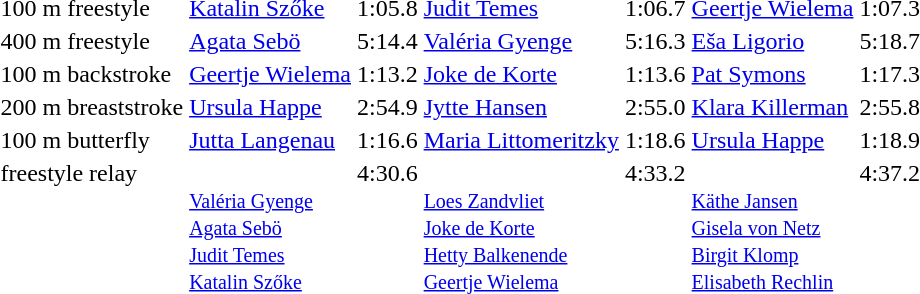<table>
<tr valign="top">
<td>100 m freestyle<br></td>
<td><a href='#'>Katalin Szőke</a><br><small></small></td>
<td align="right">1:05.8</td>
<td><a href='#'>Judit Temes</a><br><small></small></td>
<td align="right">1:06.7</td>
<td><a href='#'>Geertje Wielema</a><br><small></small></td>
<td align="right">1:07.3</td>
</tr>
<tr valign="top">
<td>400 m freestyle<br></td>
<td><a href='#'>Agata Sebö</a><br><small></small></td>
<td align="right">5:14.4</td>
<td><a href='#'>Valéria Gyenge</a><br><small></small></td>
<td align="right">5:16.3</td>
<td><a href='#'>Eša Ligorio</a><br><small></small></td>
<td align="right">5:18.7</td>
</tr>
<tr valign="top">
<td>100 m backstroke<br></td>
<td><a href='#'>Geertje Wielema</a><br><small></small></td>
<td align="right">1:13.2</td>
<td><a href='#'>Joke de Korte</a><br><small></small></td>
<td align="right">1:13.6</td>
<td><a href='#'>Pat Symons</a><br><small></small></td>
<td align="right">1:17.3</td>
</tr>
<tr valign="top">
<td>200 m breaststroke<br></td>
<td><a href='#'>Ursula Happe</a><br><small></small></td>
<td align="right">2:54.9</td>
<td><a href='#'>Jytte Hansen</a><br><small></small></td>
<td align="right">2:55.0</td>
<td><a href='#'>Klara Killerman</a><br><small></small></td>
<td align="right">2:55.8</td>
</tr>
<tr valign="top">
<td>100 m butterfly<br></td>
<td><a href='#'>Jutta Langenau</a><br><small></small></td>
<td align="right">1:16.6</td>
<td><a href='#'>Maria Littomeritzky</a><br><small></small></td>
<td align="right">1:18.6</td>
<td><a href='#'>Ursula Happe</a><br><small></small></td>
<td align="right">1:18.9</td>
</tr>
<tr valign="top">
<td> freestyle relay<br></td>
<td><br><small><a href='#'>Valéria Gyenge</a><br><a href='#'>Agata Sebö</a><br><a href='#'>Judit Temes</a><br><a href='#'>Katalin Szőke</a></small></td>
<td align="right">4:30.6</td>
<td><br><small><a href='#'>Loes Zandvliet</a><br><a href='#'>Joke de Korte</a><br><a href='#'>Hetty Balkenende</a><br><a href='#'>Geertje Wielema</a></small></td>
<td align="right">4:33.2</td>
<td><br><small><a href='#'>Käthe Jansen</a><br><a href='#'>Gisela von Netz</a><br><a href='#'>Birgit Klomp</a><br><a href='#'>Elisabeth Rechlin</a></small></td>
<td align="right">4:37.2</td>
</tr>
</table>
